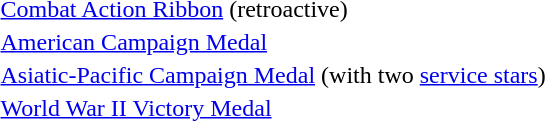<table>
<tr>
<td></td>
<td><a href='#'>Combat Action Ribbon</a> (retroactive)</td>
</tr>
<tr>
<td></td>
<td><a href='#'>American Campaign Medal</a></td>
</tr>
<tr>
<td></td>
<td><a href='#'>Asiatic-Pacific Campaign Medal</a> (with two <a href='#'>service stars</a>)</td>
</tr>
<tr>
<td></td>
<td><a href='#'>World War II Victory Medal</a></td>
</tr>
</table>
